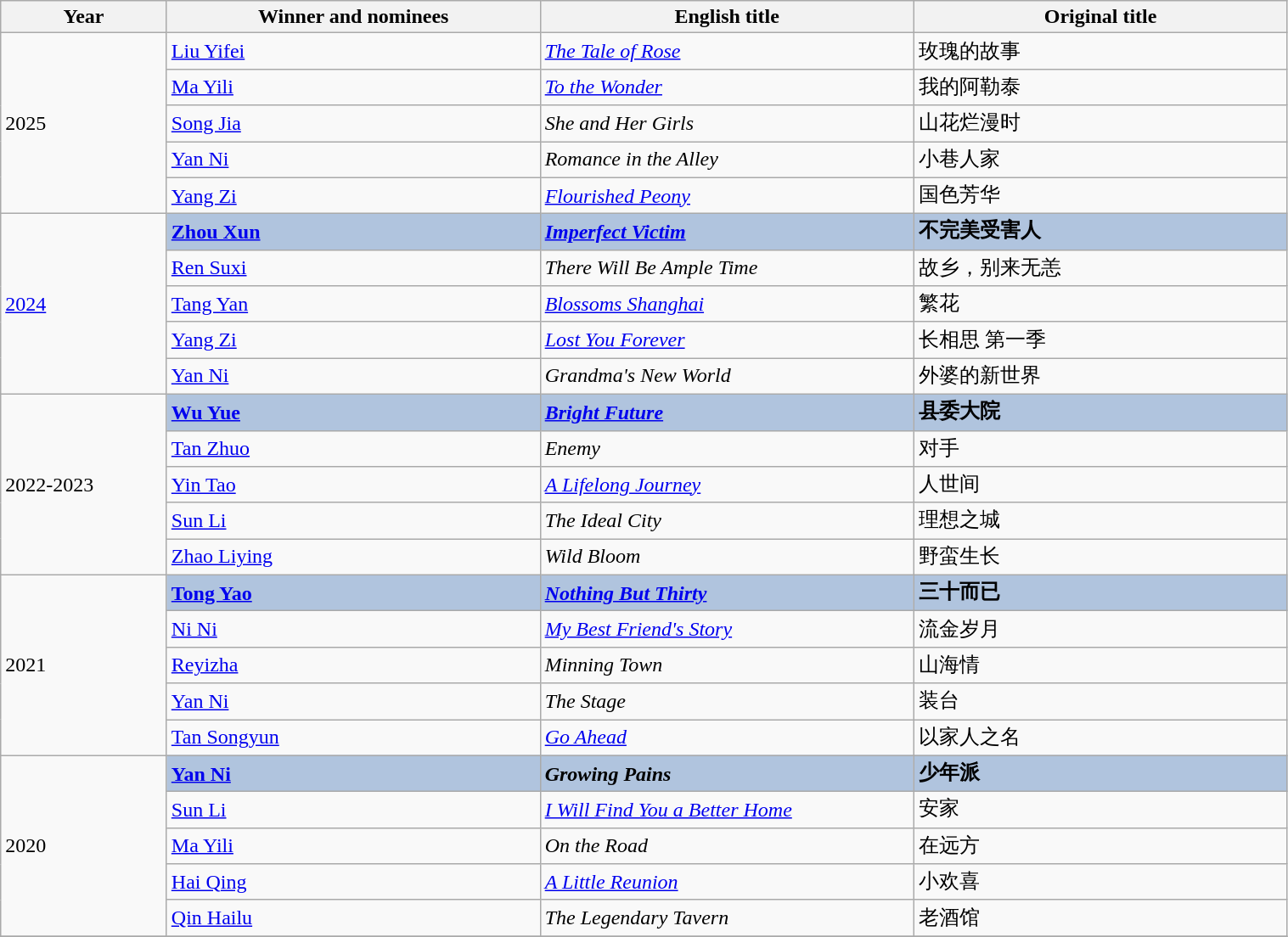<table class="wikitable" width="80%">
<tr>
<th width="8%"><strong>Year</strong></th>
<th width="18%"><strong>Winner and nominees</strong></th>
<th width="18%"><strong>English title</strong></th>
<th width="18%"><strong>Original title</strong></th>
</tr>
<tr>
<td rowspan=5>2025</td>
<td><a href='#'>Liu Yifei</a></td>
<td><em><a href='#'>The Tale of Rose</a></em></td>
<td>玫瑰的故事</td>
</tr>
<tr>
<td><a href='#'>Ma Yili</a></td>
<td><em><a href='#'>To the Wonder</a></em></td>
<td>我的阿勒泰</td>
</tr>
<tr>
<td><a href='#'>Song Jia</a></td>
<td><em>She and Her Girls</em></td>
<td>山花烂漫时</td>
</tr>
<tr>
<td><a href='#'>Yan Ni</a></td>
<td><em>Romance in the Alley</em></td>
<td>小巷人家</td>
</tr>
<tr>
<td><a href='#'>Yang Zi</a></td>
<td><em><a href='#'>Flourished Peony</a></em></td>
<td>国色芳华</td>
</tr>
<tr>
<td rowspan=5><a href='#'>2024</a></td>
<td style="background:#B0C4DE;"><strong><a href='#'>Zhou Xun</a></strong></td>
<td style="background:#B0C4DE;"><strong><em><a href='#'>Imperfect Victim</a></em></strong></td>
<td style="background:#B0C4DE;"><strong> 不完美受害人</strong></td>
</tr>
<tr>
<td><a href='#'>Ren Suxi</a></td>
<td><em>There Will Be Ample Time</em></td>
<td>故乡，别来无恙</td>
</tr>
<tr>
<td><a href='#'>Tang Yan</a></td>
<td><em><a href='#'>Blossoms Shanghai</a></em></td>
<td>繁花</td>
</tr>
<tr>
<td><a href='#'>Yang Zi</a></td>
<td><em><a href='#'>Lost You Forever</a></em></td>
<td>长相思 第一季</td>
</tr>
<tr>
<td><a href='#'>Yan Ni</a></td>
<td><em>Grandma's New World</em></td>
<td>外婆的新世界</td>
</tr>
<tr>
<td rowspan=5>2022-2023</td>
<td style="background:#B0C4DE;"><strong><a href='#'>Wu Yue</a> </strong></td>
<td style="background:#B0C4DE;"><strong><em><a href='#'>Bright Future</a></em></strong></td>
<td style="background:#B0C4DE;"><strong>县委大院	</strong></td>
</tr>
<tr>
<td><a href='#'>Tan Zhuo</a></td>
<td><em>Enemy</em></td>
<td>对手</td>
</tr>
<tr>
<td><a href='#'>Yin Tao</a></td>
<td><em><a href='#'>A Lifelong Journey</a></em></td>
<td>人世间</td>
</tr>
<tr>
<td><a href='#'>Sun Li</a></td>
<td><em>The Ideal City</em></td>
<td>理想之城</td>
</tr>
<tr>
<td><a href='#'>Zhao Liying</a></td>
<td><em>Wild Bloom</em></td>
<td>野蛮生长</td>
</tr>
<tr>
<td rowspan=5>2021</td>
<td style="background:#B0C4DE;"><strong><a href='#'>Tong Yao</a></strong></td>
<td style="background:#B0C4DE;"><strong><em><a href='#'>Nothing But Thirty</a></em></strong></td>
<td style="background:#B0C4DE;"><strong> 三十而已</strong></td>
</tr>
<tr>
<td><a href='#'>Ni Ni</a></td>
<td><em><a href='#'>My Best Friend's Story</a></em></td>
<td>流金岁月</td>
</tr>
<tr>
<td><a href='#'>Reyizha</a></td>
<td><em>Minning Town</em></td>
<td>山海情</td>
</tr>
<tr>
<td><a href='#'>Yan Ni</a></td>
<td><em>The Stage</em></td>
<td>装台</td>
</tr>
<tr>
<td><a href='#'>Tan Songyun</a></td>
<td><em><a href='#'>Go Ahead</a> </em></td>
<td>以家人之名</td>
</tr>
<tr>
<td rowspan=5>2020</td>
<td style="background:#B0C4DE;"><strong><a href='#'>Yan Ni</a></strong></td>
<td style="background:#B0C4DE;"><strong><em>Growing Pains</em></strong></td>
<td style="background:#B0C4DE;"><strong>少年派</strong></td>
</tr>
<tr>
<td><a href='#'>Sun Li</a></td>
<td><em><a href='#'>I Will Find You a Better Home </a></em></td>
<td>安家</td>
</tr>
<tr>
<td><a href='#'>Ma Yili</a></td>
<td><em>On the Road</em></td>
<td>在远方</td>
</tr>
<tr>
<td><a href='#'>Hai Qing</a></td>
<td><em><a href='#'>A Little Reunion </a></em></td>
<td>小欢喜</td>
</tr>
<tr>
<td><a href='#'>Qin Hailu</a></td>
<td><em>The Legendary Tavern</em></td>
<td>老酒馆</td>
</tr>
<tr>
</tr>
</table>
